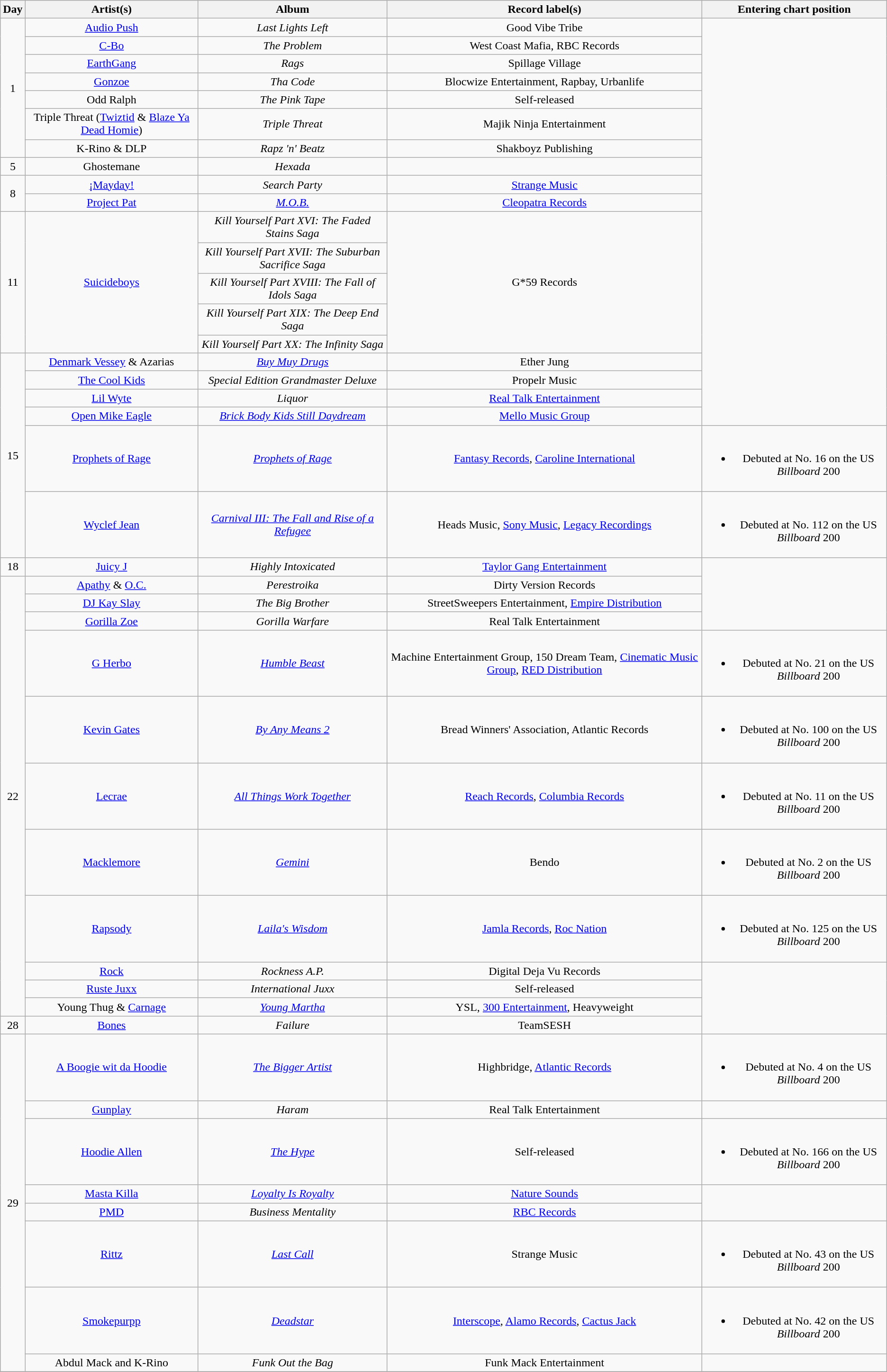<table class="wikitable" style="text-align:center;">
<tr>
<th scope="col">Day</th>
<th scope="col">Artist(s)</th>
<th scope="col">Album</th>
<th scope="col">Record label(s)</th>
<th scope="col">Entering chart position</th>
</tr>
<tr>
<td rowspan="7">1</td>
<td><a href='#'>Audio Push</a></td>
<td><em>Last Lights Left</em></td>
<td>Good Vibe Tribe</td>
<td rowspan="19"></td>
</tr>
<tr>
<td><a href='#'>C-Bo</a></td>
<td><em>The Problem</em></td>
<td>West Coast Mafia, RBC Records</td>
</tr>
<tr>
<td><a href='#'>EarthGang</a></td>
<td><em>Rags</em></td>
<td>Spillage Village</td>
</tr>
<tr>
<td><a href='#'>Gonzoe</a></td>
<td><em>Tha Code</em></td>
<td>Blocwize Entertainment, Rapbay, Urbanlife</td>
</tr>
<tr>
<td>Odd Ralph</td>
<td><em>The Pink Tape</em></td>
<td>Self-released</td>
</tr>
<tr>
<td>Triple Threat (<a href='#'>Twiztid</a> & <a href='#'>Blaze Ya Dead Homie</a>)</td>
<td><em>Triple Threat</em></td>
<td>Majik Ninja Entertainment</td>
</tr>
<tr>
<td>K-Rino & DLP</td>
<td><em>Rapz 'n' Beatz</em></td>
<td>Shakboyz Publishing</td>
</tr>
<tr>
<td>5</td>
<td>Ghostemane</td>
<td><em>Hexada</em></td>
<td></td>
</tr>
<tr>
<td rowspan="2">8</td>
<td><a href='#'>¡Mayday!</a></td>
<td><em>Search Party</em></td>
<td><a href='#'>Strange Music</a></td>
</tr>
<tr>
<td><a href='#'>Project Pat</a></td>
<td><em><a href='#'>M.O.B.</a></em></td>
<td><a href='#'>Cleopatra Records</a></td>
</tr>
<tr>
<td rowspan="5">11</td>
<td rowspan="5"><a href='#'>Suicideboys</a></td>
<td><em>Kill Yourself Part XVI: The Faded Stains Saga</em></td>
<td rowspan="5">G*59 Records</td>
</tr>
<tr>
<td><em>Kill Yourself Part XVII: The Suburban Sacrifice Saga</em></td>
</tr>
<tr>
<td><em>Kill Yourself Part XVIII: The Fall of Idols Saga</em></td>
</tr>
<tr>
<td><em>Kill Yourself Part XIX: The Deep End Saga</em></td>
</tr>
<tr>
<td><em>Kill Yourself Part XX: The Infinity Saga</em></td>
</tr>
<tr>
<td rowspan="6">15</td>
<td><a href='#'>Denmark Vessey</a> & Azarias</td>
<td><em><a href='#'>Buy Muy Drugs</a></em></td>
<td>Ether Jung</td>
</tr>
<tr>
<td><a href='#'>The Cool Kids</a></td>
<td><em>Special Edition Grandmaster Deluxe</em></td>
<td>Propelr Music</td>
</tr>
<tr>
<td><a href='#'>Lil Wyte</a></td>
<td><em>Liquor</em></td>
<td><a href='#'>Real Talk Entertainment</a></td>
</tr>
<tr>
<td><a href='#'>Open Mike Eagle</a></td>
<td><em><a href='#'>Brick Body Kids Still Daydream</a></em></td>
<td><a href='#'>Mello Music Group</a></td>
</tr>
<tr>
<td><a href='#'>Prophets of Rage</a></td>
<td><em><a href='#'>Prophets of Rage</a></em></td>
<td><a href='#'>Fantasy Records</a>, <a href='#'>Caroline International</a></td>
<td><br><ul><li>Debuted at No. 16 on the US <em>Billboard</em> 200</li></ul></td>
</tr>
<tr>
<td><a href='#'>Wyclef Jean</a></td>
<td><em><a href='#'>Carnival III: The Fall and Rise of a Refugee</a></em></td>
<td>Heads Music, <a href='#'>Sony Music</a>, <a href='#'>Legacy Recordings</a></td>
<td><br><ul><li>Debuted at No. 112 on the US <em>Billboard</em> 200</li></ul></td>
</tr>
<tr>
<td rowspan="1">18</td>
<td><a href='#'>Juicy J</a></td>
<td><em>Highly Intoxicated</em></td>
<td><a href='#'>Taylor Gang Entertainment</a></td>
<td rowspan="4"></td>
</tr>
<tr>
<td rowspan="11">22</td>
<td><a href='#'>Apathy</a> & <a href='#'>O.C.</a></td>
<td><em>Perestroika</em></td>
<td>Dirty Version Records</td>
</tr>
<tr>
<td><a href='#'>DJ Kay Slay</a></td>
<td><em>The Big Brother</em></td>
<td>StreetSweepers Entertainment, <a href='#'>Empire Distribution</a></td>
</tr>
<tr>
<td><a href='#'>Gorilla Zoe</a></td>
<td><em>Gorilla Warfare</em></td>
<td>Real Talk Entertainment</td>
</tr>
<tr>
<td><a href='#'>G Herbo</a></td>
<td><em><a href='#'>Humble Beast</a></em></td>
<td>Machine Entertainment Group, 150 Dream Team, <a href='#'>Cinematic Music Group</a>, <a href='#'>RED Distribution</a></td>
<td><br><ul><li>Debuted at No. 21 on the US <em>Billboard</em> 200</li></ul></td>
</tr>
<tr>
<td><a href='#'>Kevin Gates</a></td>
<td><em><a href='#'>By Any Means 2</a></em></td>
<td>Bread Winners' Association, Atlantic Records</td>
<td><br><ul><li>Debuted at No. 100 on the US <em>Billboard</em> 200</li></ul></td>
</tr>
<tr>
<td><a href='#'>Lecrae</a></td>
<td><em><a href='#'>All Things Work Together</a></em></td>
<td><a href='#'>Reach Records</a>, <a href='#'>Columbia Records</a></td>
<td><br><ul><li>Debuted at No. 11 on the US <em>Billboard</em> 200</li></ul></td>
</tr>
<tr>
<td><a href='#'>Macklemore</a></td>
<td><em><a href='#'>Gemini</a></em></td>
<td>Bendo</td>
<td><br><ul><li>Debuted at No. 2 on the US <em>Billboard</em> 200</li></ul></td>
</tr>
<tr>
<td><a href='#'>Rapsody</a></td>
<td><em><a href='#'>Laila's Wisdom</a></em></td>
<td><a href='#'>Jamla Records</a>, <a href='#'>Roc Nation</a></td>
<td><br><ul><li>Debuted at No. 125 on the US <em>Billboard</em> 200</li></ul></td>
</tr>
<tr>
<td><a href='#'>Rock</a></td>
<td><em>Rockness A.P.</em></td>
<td>Digital Deja Vu Records</td>
<td rowspan="4"></td>
</tr>
<tr>
<td><a href='#'>Ruste Juxx</a></td>
<td><em>International Juxx</em></td>
<td>Self-released</td>
</tr>
<tr>
<td>Young Thug & <a href='#'>Carnage</a></td>
<td><em><a href='#'>Young Martha</a></em></td>
<td>YSL, <a href='#'>300 Entertainment</a>, Heavyweight</td>
</tr>
<tr>
<td>28</td>
<td><a href='#'>Bones</a></td>
<td><em>Failure</em></td>
<td>TeamSESH</td>
</tr>
<tr>
<td rowspan="8">29</td>
<td><a href='#'>A Boogie wit da Hoodie</a></td>
<td><em><a href='#'>The Bigger Artist</a></em></td>
<td>Highbridge, <a href='#'>Atlantic Records</a></td>
<td><br><ul><li>Debuted at No. 4 on the US <em>Billboard</em> 200</li></ul></td>
</tr>
<tr>
<td><a href='#'>Gunplay</a></td>
<td><em>Haram</em></td>
<td>Real Talk Entertainment</td>
<td></td>
</tr>
<tr>
<td><a href='#'>Hoodie Allen</a></td>
<td><em><a href='#'>The Hype</a></em></td>
<td>Self-released</td>
<td><br><ul><li>Debuted at No. 166 on the US <em>Billboard</em> 200</li></ul></td>
</tr>
<tr>
<td><a href='#'>Masta Killa</a></td>
<td><em><a href='#'>Loyalty Is Royalty</a></em></td>
<td><a href='#'>Nature Sounds</a></td>
<td rowspan="2"></td>
</tr>
<tr>
<td><a href='#'>PMD</a></td>
<td><em>Business Mentality</em></td>
<td><a href='#'>RBC Records</a></td>
</tr>
<tr>
<td><a href='#'>Rittz</a></td>
<td><em><a href='#'>Last Call</a></em></td>
<td>Strange Music</td>
<td><br><ul><li>Debuted at No. 43 on the US <em>Billboard</em> 200</li></ul></td>
</tr>
<tr>
<td><a href='#'>Smokepurpp</a></td>
<td><em><a href='#'>Deadstar</a></em></td>
<td><a href='#'>Interscope</a>, <a href='#'>Alamo Records</a>, <a href='#'>Cactus Jack</a></td>
<td><br><ul><li>Debuted at No. 42 on the US <em>Billboard</em> 200</li></ul></td>
</tr>
<tr>
<td>Abdul Mack and K-Rino</td>
<td><em>Funk Out the Bag</em></td>
<td>Funk Mack Entertainment</td>
<td></td>
</tr>
<tr>
</tr>
</table>
